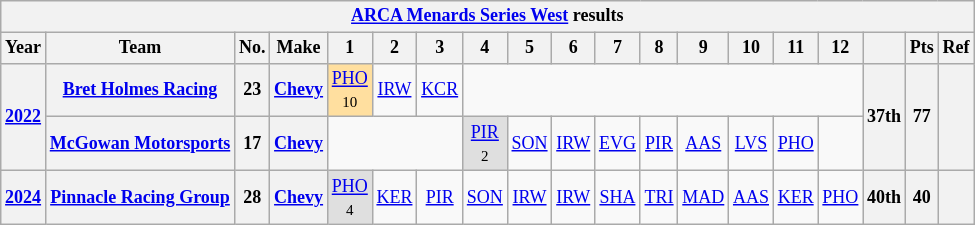<table class="wikitable" style="text-align:center; font-size:75%">
<tr>
<th colspan=19><a href='#'>ARCA Menards Series West</a> results</th>
</tr>
<tr>
<th>Year</th>
<th>Team</th>
<th>No.</th>
<th>Make</th>
<th>1</th>
<th>2</th>
<th>3</th>
<th>4</th>
<th>5</th>
<th>6</th>
<th>7</th>
<th>8</th>
<th>9</th>
<th>10</th>
<th>11</th>
<th>12</th>
<th></th>
<th>Pts</th>
<th>Ref</th>
</tr>
<tr>
<th rowspan=2><a href='#'>2022</a></th>
<th><a href='#'>Bret Holmes Racing</a></th>
<th>23</th>
<th><a href='#'>Chevy</a></th>
<td style="background:#FFDF9F;"><a href='#'>PHO</a><br><small>10</small></td>
<td><a href='#'>IRW</a></td>
<td><a href='#'>KCR</a></td>
<td colspan=9></td>
<th rowspan=2>37th</th>
<th rowspan=2>77</th>
<th rowspan=2></th>
</tr>
<tr>
<th><a href='#'>McGowan Motorsports</a></th>
<th>17</th>
<th><a href='#'>Chevy</a></th>
<td colspan=3></td>
<td style="background:#DFDFDF;"><a href='#'>PIR</a><br><small>2</small></td>
<td><a href='#'>SON</a></td>
<td><a href='#'>IRW</a></td>
<td><a href='#'>EVG</a></td>
<td><a href='#'>PIR</a></td>
<td><a href='#'>AAS</a></td>
<td><a href='#'>LVS</a></td>
<td><a href='#'>PHO</a></td>
<td></td>
</tr>
<tr>
<th><a href='#'>2024</a></th>
<th><a href='#'>Pinnacle Racing Group</a></th>
<th>28</th>
<th><a href='#'>Chevy</a></th>
<td style="background:#DFDFDF;"><a href='#'>PHO</a><br><small>4</small></td>
<td><a href='#'>KER</a></td>
<td><a href='#'>PIR</a></td>
<td><a href='#'>SON</a></td>
<td><a href='#'>IRW</a></td>
<td><a href='#'>IRW</a></td>
<td><a href='#'>SHA</a></td>
<td><a href='#'>TRI</a></td>
<td><a href='#'>MAD</a></td>
<td><a href='#'>AAS</a></td>
<td><a href='#'>KER</a></td>
<td><a href='#'>PHO</a></td>
<th>40th</th>
<th>40</th>
<th></th>
</tr>
</table>
